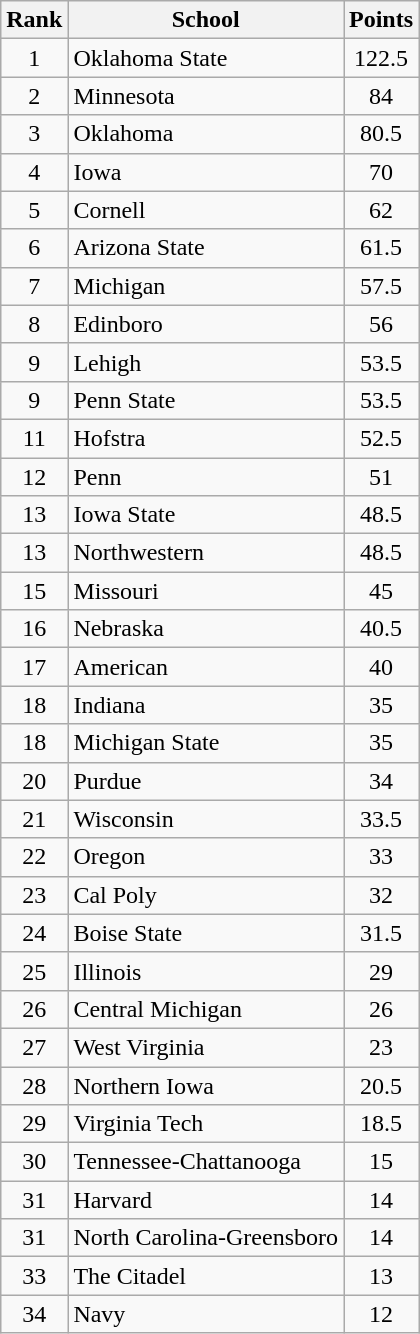<table class="wikitable" style="text-align:center">
<tr>
<th>Rank</th>
<th>School</th>
<th>Points</th>
</tr>
<tr>
<td>1</td>
<td align=left>Oklahoma State</td>
<td>122.5</td>
</tr>
<tr>
<td>2</td>
<td align=left>Minnesota</td>
<td>84</td>
</tr>
<tr>
<td>3</td>
<td align=left>Oklahoma</td>
<td>80.5</td>
</tr>
<tr>
<td>4</td>
<td align=left>Iowa</td>
<td>70</td>
</tr>
<tr>
<td>5</td>
<td align=left>Cornell</td>
<td>62</td>
</tr>
<tr>
<td>6</td>
<td align=left>Arizona State</td>
<td>61.5</td>
</tr>
<tr>
<td>7</td>
<td align=left>Michigan</td>
<td>57.5</td>
</tr>
<tr>
<td>8</td>
<td align=left>Edinboro</td>
<td>56</td>
</tr>
<tr>
<td>9</td>
<td align=left>Lehigh</td>
<td>53.5</td>
</tr>
<tr>
<td>9</td>
<td align=left>Penn State</td>
<td>53.5</td>
</tr>
<tr>
<td>11</td>
<td align=left>Hofstra</td>
<td>52.5</td>
</tr>
<tr>
<td>12</td>
<td align=left>Penn</td>
<td>51</td>
</tr>
<tr>
<td>13</td>
<td align=left>Iowa State</td>
<td>48.5</td>
</tr>
<tr>
<td>13</td>
<td align=left>Northwestern</td>
<td>48.5</td>
</tr>
<tr>
<td>15</td>
<td align=left>Missouri</td>
<td>45</td>
</tr>
<tr>
<td>16</td>
<td align=left>Nebraska</td>
<td>40.5</td>
</tr>
<tr>
<td>17</td>
<td align=left>American</td>
<td>40</td>
</tr>
<tr>
<td>18</td>
<td align=left>Indiana</td>
<td>35</td>
</tr>
<tr>
<td>18</td>
<td align=left>Michigan State</td>
<td>35</td>
</tr>
<tr>
<td>20</td>
<td align=left>Purdue</td>
<td>34</td>
</tr>
<tr>
<td>21</td>
<td align=left>Wisconsin</td>
<td>33.5</td>
</tr>
<tr>
<td>22</td>
<td align=left>Oregon</td>
<td>33</td>
</tr>
<tr>
<td>23</td>
<td align=left>Cal Poly</td>
<td>32</td>
</tr>
<tr>
<td>24</td>
<td align=left>Boise State</td>
<td>31.5</td>
</tr>
<tr>
<td>25</td>
<td align=left>Illinois</td>
<td>29</td>
</tr>
<tr>
<td>26</td>
<td align=left>Central Michigan</td>
<td>26</td>
</tr>
<tr>
<td>27</td>
<td align=left>West Virginia</td>
<td>23</td>
</tr>
<tr>
<td>28</td>
<td align=left>Northern Iowa</td>
<td>20.5</td>
</tr>
<tr>
<td>29</td>
<td align=left>Virginia Tech</td>
<td>18.5</td>
</tr>
<tr>
<td>30</td>
<td align=left>Tennessee-Chattanooga</td>
<td>15</td>
</tr>
<tr>
<td>31</td>
<td align=left>Harvard</td>
<td>14</td>
</tr>
<tr>
<td>31</td>
<td align=left>North Carolina-Greensboro</td>
<td>14</td>
</tr>
<tr>
<td>33</td>
<td align=left>The Citadel</td>
<td>13</td>
</tr>
<tr>
<td>34</td>
<td align=left>Navy</td>
<td>12</td>
</tr>
</table>
